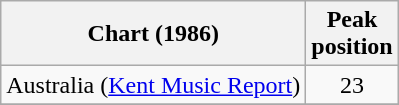<table class="wikitable" style="text-align:center">
<tr>
<th>Chart (1986)</th>
<th>Peak<br>position</th>
</tr>
<tr>
<td align="left">Australia (<a href='#'>Kent Music Report</a>) </td>
<td align="center">23</td>
</tr>
<tr>
</tr>
</table>
